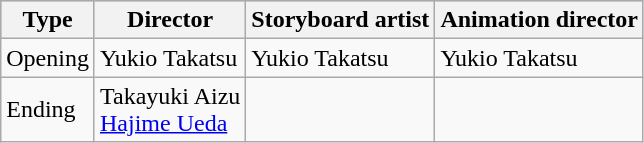<table class="wikitable">
<tr style="background:#b0c4de; text-align:center;">
<th>Type</th>
<th>Director</th>
<th>Storyboard artist</th>
<th>Animation director</th>
</tr>
<tr>
<td>Opening</td>
<td>Yukio Takatsu</td>
<td>Yukio Takatsu</td>
<td>Yukio Takatsu</td>
</tr>
<tr>
<td>Ending</td>
<td>Takayuki Aizu<br><a href='#'>Hajime Ueda</a></td>
<td></td>
<td></td>
</tr>
</table>
